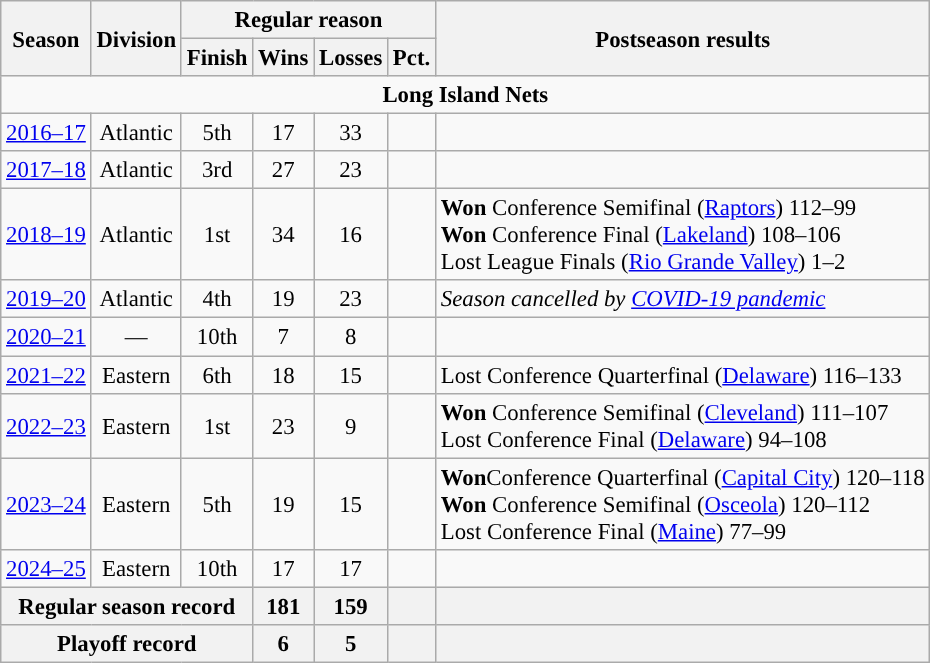<table class="wikitable" style="font-size:95%; text-align:center">
<tr>
<th rowspan=2>Season</th>
<th rowspan=2>Division</th>
<th colspan=4>Regular reason</th>
<th rowspan=2>Postseason results</th>
</tr>
<tr>
<th>Finish</th>
<th>Wins</th>
<th>Losses</th>
<th>Pct.</th>
</tr>
<tr>
<td colspan=10><strong>Long Island Nets</strong></td>
</tr>
<tr>
<td><a href='#'>2016–17</a></td>
<td>Atlantic</td>
<td>5th</td>
<td>17</td>
<td>33</td>
<td></td>
<td></td>
</tr>
<tr>
<td><a href='#'>2017–18</a></td>
<td>Atlantic</td>
<td>3rd</td>
<td>27</td>
<td>23</td>
<td></td>
<td></td>
</tr>
<tr>
<td><a href='#'>2018–19</a></td>
<td>Atlantic</td>
<td>1st</td>
<td>34</td>
<td>16</td>
<td></td>
<td align=left><strong>Won</strong> Conference Semifinal (<a href='#'>Raptors</a>) 112–99<br><strong>Won</strong> Conference Final (<a href='#'>Lakeland</a>) 108–106<br>Lost League Finals (<a href='#'>Rio Grande Valley</a>) 1–2</td>
</tr>
<tr>
<td><a href='#'>2019–20</a></td>
<td>Atlantic</td>
<td>4th</td>
<td>19</td>
<td>23</td>
<td></td>
<td align=left><em>Season cancelled by <a href='#'>COVID-19 pandemic</a></em></td>
</tr>
<tr>
<td><a href='#'>2020–21</a></td>
<td>—</td>
<td>10th</td>
<td>7</td>
<td>8</td>
<td></td>
<td align=left></td>
</tr>
<tr>
<td><a href='#'>2021–22</a></td>
<td>Eastern</td>
<td>6th</td>
<td>18</td>
<td>15</td>
<td></td>
<td align=left>Lost Conference Quarterfinal (<a href='#'>Delaware</a>) 116–133</td>
</tr>
<tr>
<td><a href='#'>2022–23</a></td>
<td>Eastern</td>
<td>1st</td>
<td>23</td>
<td>9</td>
<td></td>
<td align=left><strong>Won</strong> Conference Semifinal (<a href='#'>Cleveland</a>) 111–107<br>Lost Conference Final (<a href='#'>Delaware</a>) 94–108</td>
</tr>
<tr>
<td><a href='#'>2023–24</a></td>
<td>Eastern</td>
<td>5th</td>
<td>19</td>
<td>15</td>
<td></td>
<td align=left><strong>Won</strong>Conference Quarterfinal (<a href='#'>Capital City</a>) 120–118<br><strong>Won</strong> Conference Semifinal (<a href='#'>Osceola</a>) 120–112<br>Lost Conference Final (<a href='#'>Maine</a>) 77–99</td>
</tr>
<tr>
<td><a href='#'>2024–25</a></td>
<td>Eastern</td>
<td>10th</td>
<td>17</td>
<td>17</td>
<td></td>
<td align=left></td>
</tr>
<tr>
<th colspan=3>Regular season record</th>
<th>181</th>
<th>159</th>
<th></th>
<th></th>
</tr>
<tr>
<th colspan=3>Playoff record</th>
<th>6</th>
<th>5</th>
<th></th>
<th></th>
</tr>
</table>
